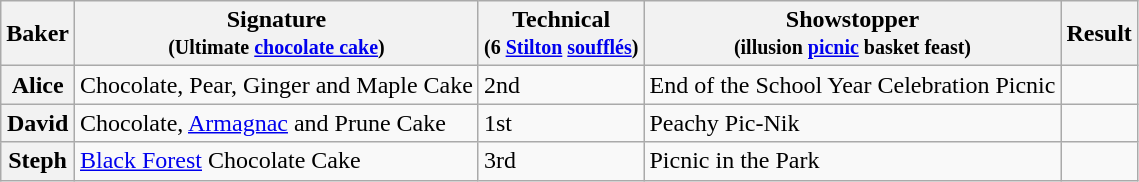<table class="wikitable sortable col3center sticky-header">
<tr>
<th scope="col">Baker</th>
<th scope="col" class="unsortable">Signature<br><small>(Ultimate <a href='#'>chocolate cake</a>)</small></th>
<th scope="col">Technical<br><small>(6 <a href='#'>Stilton</a> <a href='#'>soufflés</a>)</small></th>
<th scope="col" class="unsortable">Showstopper<br><small>(illusion <a href='#'>picnic</a> basket feast)</small></th>
<th scope="col">Result</th>
</tr>
<tr>
<th scope="row">Alice</th>
<td>Chocolate, Pear, Ginger and Maple Cake</td>
<td>2nd</td>
<td>End of the School Year Celebration Picnic</td>
<td></td>
</tr>
<tr>
<th scope="row">David</th>
<td>Chocolate, <a href='#'>Armagnac</a> and Prune Cake</td>
<td>1st</td>
<td>Peachy Pic-Nik</td>
<td></td>
</tr>
<tr>
<th scope="row">Steph</th>
<td><a href='#'>Black Forest</a> Chocolate Cake</td>
<td>3rd</td>
<td>Picnic in the Park</td>
<td></td>
</tr>
</table>
